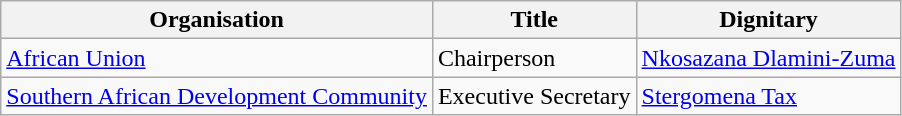<table class="wikitable sortable">
<tr>
<th>Organisation</th>
<th>Title</th>
<th>Dignitary</th>
</tr>
<tr>
<td><a href='#'>African Union</a></td>
<td>Chairperson</td>
<td><a href='#'>Nkosazana Dlamini-Zuma</a></td>
</tr>
<tr>
<td> <a href='#'>Southern African Development Community</a></td>
<td>Executive Secretary</td>
<td><a href='#'>Stergomena Tax</a></td>
</tr>
</table>
